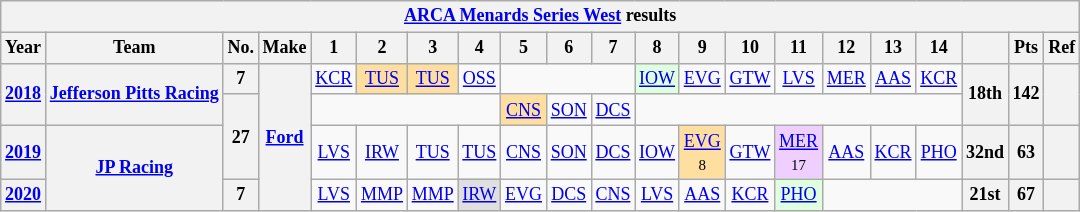<table class="wikitable" style="text-align:center; font-size:75%">
<tr>
<th colspan="21"><a href='#'>ARCA Menards Series West</a> results</th>
</tr>
<tr>
<th>Year</th>
<th>Team</th>
<th>No.</th>
<th>Make</th>
<th>1</th>
<th>2</th>
<th>3</th>
<th>4</th>
<th>5</th>
<th>6</th>
<th>7</th>
<th>8</th>
<th>9</th>
<th>10</th>
<th>11</th>
<th>12</th>
<th>13</th>
<th>14</th>
<th></th>
<th>Pts</th>
<th>Ref</th>
</tr>
<tr>
<th rowspan=2><a href='#'>2018</a></th>
<th rowspan=2><a href='#'>Jefferson Pitts Racing</a></th>
<th>7</th>
<th rowspan=4><a href='#'>Ford</a></th>
<td><a href='#'>KCR</a></td>
<td style="background-color:#FFDF9F"><a href='#'>TUS</a><br></td>
<td style="background-color:#FFDF9F"><a href='#'>TUS</a><br></td>
<td><a href='#'>OSS</a></td>
<td colspan=3></td>
<td style="background-color:#DFFFDF"><a href='#'>IOW</a><br></td>
<td><a href='#'>EVG</a></td>
<td><a href='#'>GTW</a></td>
<td><a href='#'>LVS</a></td>
<td><a href='#'>MER</a></td>
<td><a href='#'>AAS</a></td>
<td><a href='#'>KCR</a></td>
<th rowspan=2>18th</th>
<th rowspan=2>142</th>
<th rowspan=2></th>
</tr>
<tr>
<th rowspan=2>27</th>
<td colspan=4></td>
<td style="background-color:#FFDF9F"><a href='#'>CNS</a><br></td>
<td><a href='#'>SON</a></td>
<td><a href='#'>DCS</a></td>
<td colspan=7></td>
</tr>
<tr>
<th><a href='#'>2019</a></th>
<th rowspan=2><a href='#'>JP Racing</a></th>
<td><a href='#'>LVS</a></td>
<td><a href='#'>IRW</a></td>
<td><a href='#'>TUS</a></td>
<td><a href='#'>TUS</a></td>
<td><a href='#'>CNS</a></td>
<td><a href='#'>SON</a></td>
<td><a href='#'>DCS</a></td>
<td><a href='#'>IOW</a></td>
<td style="background:#FFDF9F;"><a href='#'>EVG</a><br><small>8</small></td>
<td><a href='#'>GTW</a></td>
<td style="background:#EFCFFF;"><a href='#'>MER</a><br><small>17</small></td>
<td><a href='#'>AAS</a></td>
<td><a href='#'>KCR</a></td>
<td><a href='#'>PHO</a></td>
<th>32nd</th>
<th>63</th>
<th></th>
</tr>
<tr>
<th><a href='#'>2020</a></th>
<th>7</th>
<td><a href='#'>LVS</a></td>
<td><a href='#'>MMP</a></td>
<td><a href='#'>MMP</a></td>
<td style="background:#DFDFDF;"><a href='#'>IRW</a><br></td>
<td><a href='#'>EVG</a></td>
<td><a href='#'>DCS</a></td>
<td><a href='#'>CNS</a></td>
<td><a href='#'>LVS</a></td>
<td><a href='#'>AAS</a></td>
<td><a href='#'>KCR</a></td>
<td style="background:#DFFFDF;"><a href='#'>PHO</a><br></td>
<td colspan=3></td>
<th>21st</th>
<th>67</th>
<th></th>
</tr>
</table>
